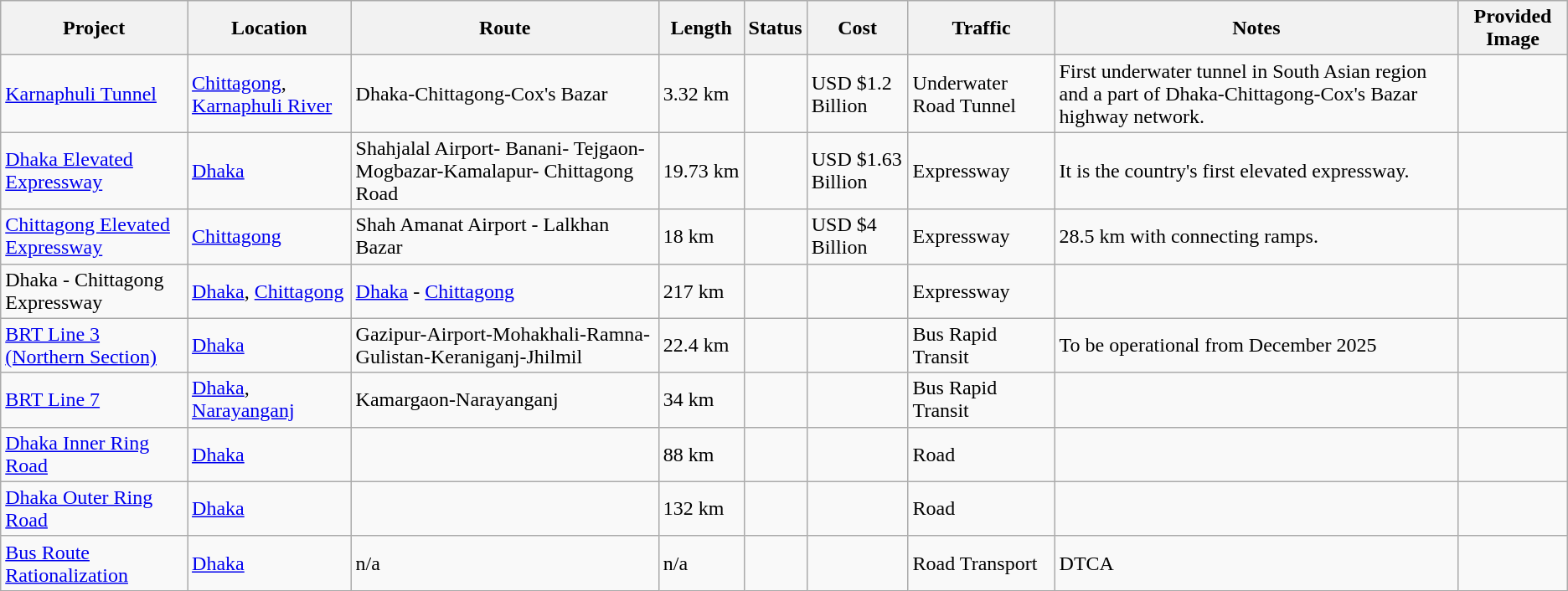<table class="wikitable sortable">
<tr>
<th>Project</th>
<th>Location</th>
<th>Route</th>
<th>Length</th>
<th>Status</th>
<th>Cost</th>
<th>Traffic</th>
<th>Notes</th>
<th>Provided Image</th>
</tr>
<tr>
<td><a href='#'>Karnaphuli Tunnel</a></td>
<td><a href='#'>Chittagong</a>, <a href='#'>Karnaphuli River</a></td>
<td>Dhaka-Chittagong-Cox's Bazar</td>
<td>3.32 km</td>
<td></td>
<td>USD $1.2 Billion</td>
<td>Underwater Road Tunnel</td>
<td>First underwater tunnel in South Asian region and a part of Dhaka-Chittagong-Cox's Bazar highway network.</td>
<td></td>
</tr>
<tr>
<td><a href='#'>Dhaka Elevated Expressway</a></td>
<td><a href='#'>Dhaka</a></td>
<td>Shahjalal Airport- Banani- Tejgaon- Mogbazar-Kamalapur- Chittagong Road</td>
<td>19.73 km</td>
<td></td>
<td>USD $1.63 Billion</td>
<td>Expressway</td>
<td>It is the country's first elevated expressway.</td>
<td></td>
</tr>
<tr>
<td><a href='#'>Chittagong Elevated Expressway</a></td>
<td><a href='#'>Chittagong</a></td>
<td>Shah Amanat Airport - Lalkhan Bazar</td>
<td>18 km</td>
<td></td>
<td>USD $4 Billion</td>
<td>Expressway</td>
<td>28.5 km with connecting ramps.</td>
<td></td>
</tr>
<tr>
<td>Dhaka - Chittagong Expressway</td>
<td><a href='#'>Dhaka</a>, <a href='#'>Chittagong</a></td>
<td><a href='#'>Dhaka</a> - <a href='#'>Chittagong</a></td>
<td>217 km</td>
<td></td>
<td></td>
<td>Expressway</td>
<td></td>
<td></td>
</tr>
<tr>
<td><a href='#'>BRT Line 3 (Northern Section)</a></td>
<td><a href='#'>Dhaka</a></td>
<td>Gazipur-Airport-Mohakhali-Ramna-Gulistan-Keraniganj-Jhilmil</td>
<td>22.4 km</td>
<td></td>
<td></td>
<td>Bus Rapid Transit</td>
<td>To be operational from December 2025</td>
<td></td>
</tr>
<tr>
<td><a href='#'>BRT Line 7</a></td>
<td><a href='#'>Dhaka</a>, <a href='#'>Narayanganj</a></td>
<td>Kamargaon-Narayanganj</td>
<td>34 km</td>
<td></td>
<td></td>
<td>Bus Rapid Transit</td>
<td></td>
<td></td>
</tr>
<tr>
<td><a href='#'>Dhaka Inner Ring Road</a></td>
<td><a href='#'>Dhaka</a></td>
<td></td>
<td>88 km</td>
<td></td>
<td></td>
<td>Road</td>
<td></td>
<td></td>
</tr>
<tr>
<td><a href='#'>Dhaka Outer Ring Road</a></td>
<td><a href='#'>Dhaka</a></td>
<td></td>
<td>132 km</td>
<td></td>
<td></td>
<td>Road</td>
<td></td>
<td></td>
</tr>
<tr>
<td><a href='#'>Bus Route Rationalization</a></td>
<td><a href='#'>Dhaka</a></td>
<td>n/a</td>
<td>n/a</td>
<td></td>
<td></td>
<td>Road Transport</td>
<td>DTCA </td>
<td></td>
</tr>
</table>
